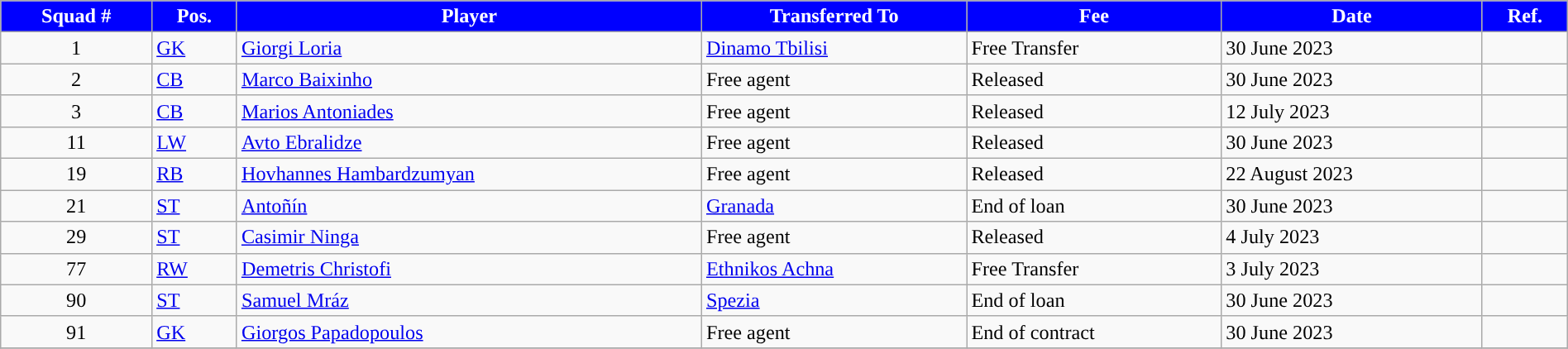<table class="wikitable sortable" style="width:100%; text-align:center; font-size:101%; text-align:left;">
<tr>
<th style="background:#0000FF; color:#FFFFFF; ">Squad #</th>
<th style="background:#0000FF; color:#FFFFFF; ">Pos.</th>
<th style="background:#0000FF; color:#FFFFFF; ">Player</th>
<th style="background:#0000FF; color:#FFFFFF; ">Transferred To</th>
<th style="background:#0000FF; color:#FFFFFF; ">Fee</th>
<th style="background:#0000FF; color:#FFFFFF; ">Date</th>
<th style="background:#0000FF; color:#FFFFFF; ">Ref.</th>
</tr>
<tr>
<td align="center">1</td>
<td><a href='#'>GK</a></td>
<td> <a href='#'>Giorgi Loria</a></td>
<td> <a href='#'>Dinamo Tbilisi</a></td>
<td>Free Transfer</td>
<td>30 June 2023</td>
<td></td>
</tr>
<tr>
<td align="center">2</td>
<td><a href='#'>CB</a></td>
<td> <a href='#'>Marco Baixinho</a></td>
<td>Free agent</td>
<td>Released</td>
<td>30 June 2023</td>
<td></td>
</tr>
<tr>
<td align="center">3</td>
<td><a href='#'>CB</a></td>
<td> <a href='#'>Marios Antoniades</a></td>
<td>Free agent</td>
<td>Released</td>
<td>12 July 2023</td>
<td></td>
</tr>
<tr>
<td align="center">11</td>
<td><a href='#'>LW</a></td>
<td> <a href='#'>Avto Ebralidze</a></td>
<td>Free agent</td>
<td>Released</td>
<td>30 June 2023</td>
<td></td>
</tr>
<tr>
<td align="center">19</td>
<td><a href='#'>RB</a></td>
<td> <a href='#'>Hovhannes Hambardzumyan</a></td>
<td>Free agent</td>
<td>Released</td>
<td>22 August 2023</td>
<td></td>
</tr>
<tr>
<td align="center">21</td>
<td><a href='#'>ST</a></td>
<td> <a href='#'>Antoñín</a></td>
<td> <a href='#'>Granada</a></td>
<td>End of loan</td>
<td>30 June 2023</td>
<td></td>
</tr>
<tr>
<td align="center">29</td>
<td><a href='#'>ST</a></td>
<td> <a href='#'>Casimir Ninga</a></td>
<td>Free agent</td>
<td>Released</td>
<td>4 July 2023</td>
<td></td>
</tr>
<tr>
<td align="center">77</td>
<td><a href='#'>RW</a></td>
<td> <a href='#'>Demetris Christofi</a></td>
<td> <a href='#'>Ethnikos Achna</a></td>
<td>Free Transfer</td>
<td>3 July 2023</td>
<td></td>
</tr>
<tr>
<td align="center">90</td>
<td><a href='#'>ST</a></td>
<td> <a href='#'>Samuel Mráz</a></td>
<td> <a href='#'>Spezia</a></td>
<td>End of loan</td>
<td>30 June 2023</td>
<td></td>
</tr>
<tr>
<td align="center">91</td>
<td><a href='#'>GK</a></td>
<td> <a href='#'>Giorgos Papadopoulos</a></td>
<td>Free agent</td>
<td>End of contract</td>
<td>30 June 2023</td>
<td></td>
</tr>
<tr>
</tr>
</table>
